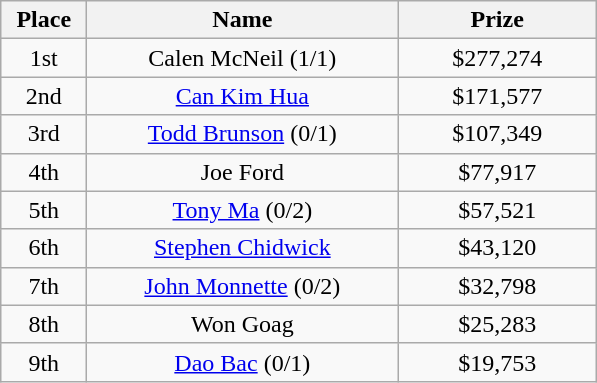<table class="wikitable">
<tr>
<th width="50">Place</th>
<th width="200">Name</th>
<th width="125">Prize</th>
</tr>
<tr>
<td align = "center">1st</td>
<td align = "center">Calen McNeil (1/1)</td>
<td align = "center">$277,274</td>
</tr>
<tr>
<td align = "center">2nd</td>
<td align = "center"><a href='#'>Can Kim Hua</a></td>
<td align = "center">$171,577</td>
</tr>
<tr>
<td align = "center">3rd</td>
<td align = "center"><a href='#'>Todd Brunson</a> (0/1)</td>
<td align = "center">$107,349</td>
</tr>
<tr>
<td align = "center">4th</td>
<td align = "center">Joe Ford</td>
<td align = "center">$77,917</td>
</tr>
<tr>
<td align = "center">5th</td>
<td align = "center"><a href='#'>Tony Ma</a> (0/2)</td>
<td align = "center">$57,521</td>
</tr>
<tr>
<td align = "center">6th</td>
<td align = "center"><a href='#'>Stephen Chidwick</a></td>
<td align = "center">$43,120</td>
</tr>
<tr>
<td align = "center">7th</td>
<td align = "center"><a href='#'>John Monnette</a> (0/2)</td>
<td align = "center">$32,798</td>
</tr>
<tr>
<td align = "center">8th</td>
<td align = "center">Won Goag</td>
<td align = "center">$25,283</td>
</tr>
<tr>
<td align = "center">9th</td>
<td align = "center"><a href='#'>Dao Bac</a> (0/1)</td>
<td align = "center">$19,753</td>
</tr>
</table>
